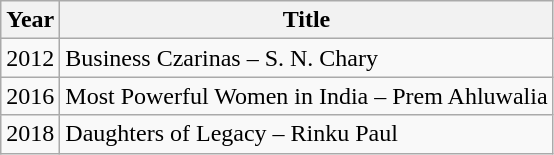<table class="wikitable">
<tr>
<th>Year</th>
<th>Title</th>
</tr>
<tr>
<td>2012</td>
<td>Business Czarinas – S. N. Chary</td>
</tr>
<tr>
<td>2016</td>
<td>Most Powerful Women in India – Prem Ahluwalia</td>
</tr>
<tr>
<td>2018</td>
<td>Daughters of Legacy – Rinku Paul</td>
</tr>
</table>
